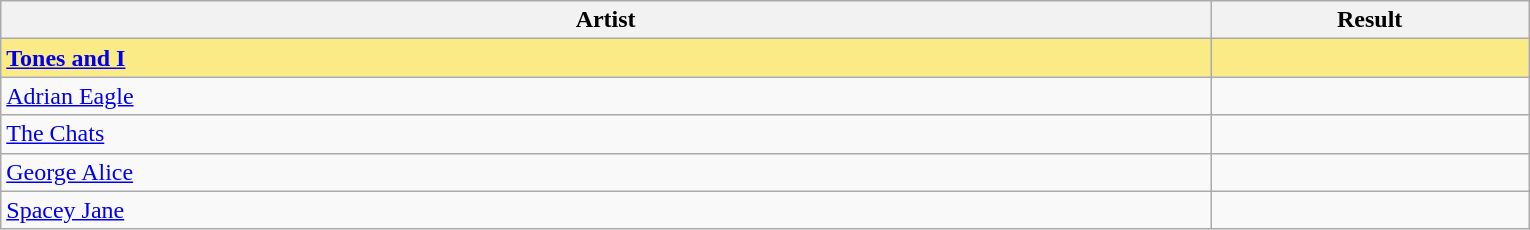<table class="sortable wikitable">
<tr>
<th width="19%">Artist</th>
<th width="5%">Result</th>
</tr>
<tr style="background:#FAEB86">
<td><strong><a href='#'>Tones and I</a></strong></td>
<td></td>
</tr>
<tr>
<td><a href='#'>Adrian Eagle</a></td>
<td></td>
</tr>
<tr>
<td><a href='#'>The Chats</a></td>
<td></td>
</tr>
<tr>
<td><a href='#'>George Alice</a></td>
<td></td>
</tr>
<tr>
<td><a href='#'>Spacey Jane</a></td>
<td></td>
</tr>
</table>
